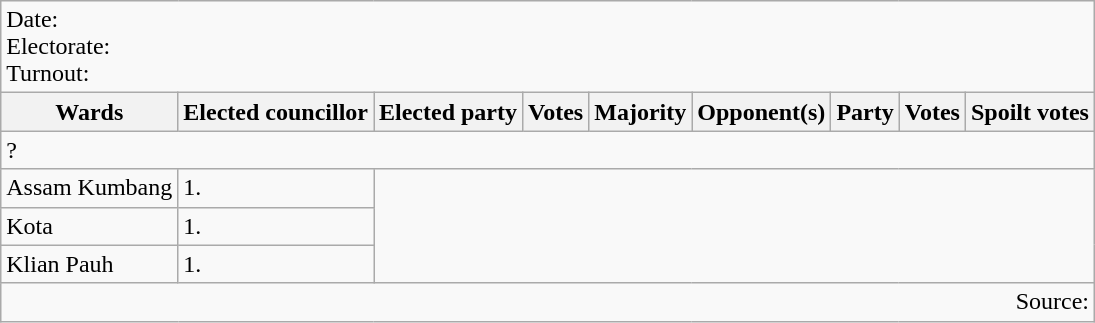<table class=wikitable>
<tr>
<td colspan=9>Date: <br>Electorate: <br>Turnout:</td>
</tr>
<tr>
<th>Wards</th>
<th>Elected councillor</th>
<th>Elected party</th>
<th>Votes</th>
<th>Majority</th>
<th>Opponent(s)</th>
<th>Party</th>
<th>Votes</th>
<th>Spoilt votes</th>
</tr>
<tr>
<td colspan=9>? </td>
</tr>
<tr>
<td>Assam Kumbang</td>
<td>1.</td>
</tr>
<tr>
<td>Kota</td>
<td>1.</td>
</tr>
<tr>
<td>Klian Pauh</td>
<td>1.</td>
</tr>
<tr>
<td colspan=9 align=right>Source:</td>
</tr>
</table>
